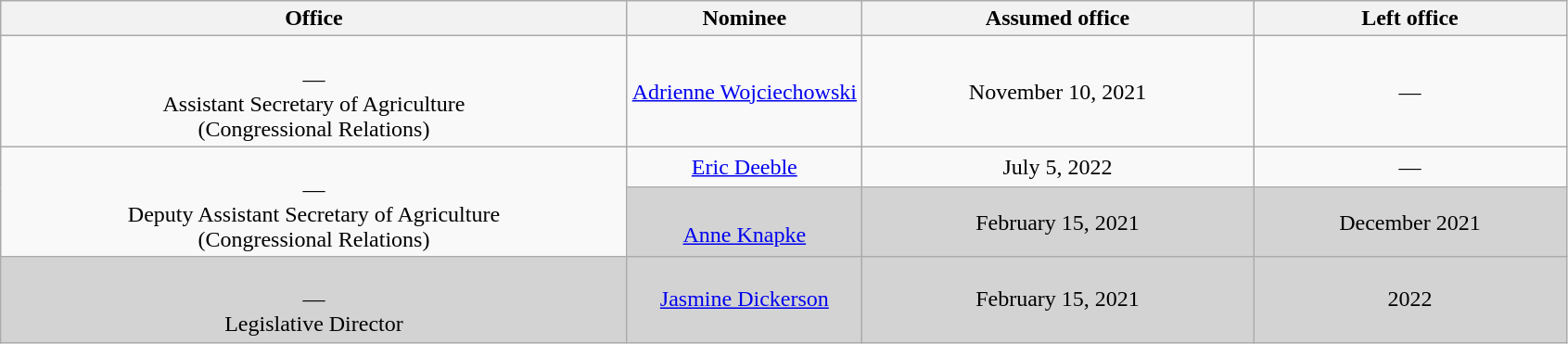<table class="wikitable sortable" style="text-align:center">
<tr>
<th style="width:40%;">Office</th>
<th style="width:15%;">Nominee</th>
<th style="width:25%;" data-sort-type="date">Assumed office</th>
<th style="width:20%;" data-sort-type="date">Left office</th>
</tr>
<tr>
<td><br>—<br>Assistant Secretary of Agriculture<br>(Congressional Relations)</td>
<td><a href='#'>Adrienne Wojciechowski</a></td>
<td>November 10, 2021<br></td>
<td>—</td>
</tr>
<tr>
<td rowspan="2"><br>—<br>Deputy Assistant Secretary of Agriculture<br>(Congressional Relations)</td>
<td><a href='#'>Eric Deeble</a></td>
<td>July 5, 2022</td>
<td>—</td>
</tr>
<tr style="background:lightgray;">
<td><br><a href='#'>Anne Knapke</a></td>
<td>February 15, 2021</td>
<td>December 2021</td>
</tr>
<tr style="background:lightgray;">
<td><br>—<br>Legislative Director</td>
<td><a href='#'>Jasmine Dickerson</a></td>
<td>February 15, 2021</td>
<td>2022</td>
</tr>
</table>
